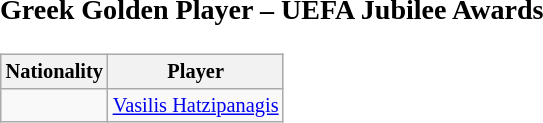<table cellpadding=12>
<tr>
<td valign=top><br><h3>Greek Golden Player – UEFA Jubilee Awards</h3><table class="wikitable plainrowheaders sticky-header-multi sortable" style="text-align:center; margin:0px; margin-top:2px; font-size:85%; width=500px">
<tr>
<th>Nationality</th>
<th>Player</th>
</tr>
<tr>
<td></td>
<td><a href='#'>Vasilis Hatzipanagis</a></td>
</tr>
</table>
</td>
</tr>
</table>
